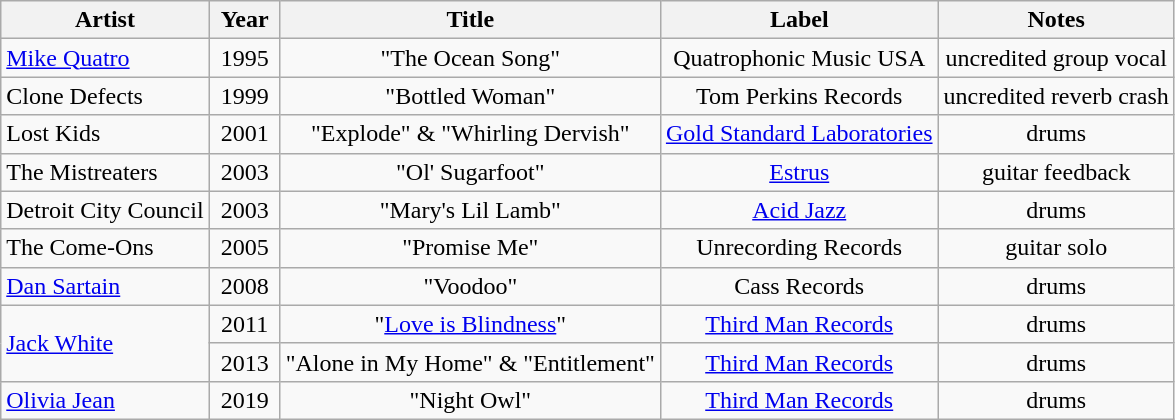<table class="wikitable">
<tr>
<th align="center">Artist</th>
<th align="center" width="40">Year</th>
<th align="center">Title</th>
<th align="center">Label</th>
<th align="center">Notes</th>
</tr>
<tr>
<td align="left"><a href='#'>Mike Quatro</a></td>
<td align="center" width="40">1995</td>
<td align="center">"The Ocean Song"</td>
<td align="center">Quatrophonic Music USA</td>
<td align="center">uncredited group vocal</td>
</tr>
<tr>
<td align="left">Clone Defects</td>
<td align="center" width="40">1999</td>
<td align="center">"Bottled Woman"</td>
<td align="center">Tom Perkins Records</td>
<td align="center">uncredited reverb crash</td>
</tr>
<tr>
<td align="left"   valign="top">Lost Kids</td>
<td align="center" width="40">2001</td>
<td align="center">"Explode" & "Whirling Dervish"</td>
<td align="center"><a href='#'>Gold Standard Laboratories</a></td>
<td align="center">drums</td>
</tr>
<tr>
<td align="left">The Mistreaters</td>
<td align="center" width="40">2003</td>
<td align="center">"Ol' Sugarfoot"</td>
<td align="center"><a href='#'>Estrus</a></td>
<td align="center">guitar feedback</td>
</tr>
<tr>
<td align="left">Detroit City Council</td>
<td align="center" width="40">2003</td>
<td align="center">"Mary's Lil Lamb"</td>
<td align="center"><a href='#'>Acid Jazz</a></td>
<td align="center">drums</td>
</tr>
<tr>
<td align="left">The Come-Ons</td>
<td align="center" width="40">2005</td>
<td align="center">"Promise Me"</td>
<td align="center">Unrecording Records</td>
<td align="center">guitar solo</td>
</tr>
<tr>
<td align="left"><a href='#'>Dan Sartain</a></td>
<td align="center" width="40">2008</td>
<td align="center">"Voodoo"</td>
<td align="center">Cass Records</td>
<td align="center">drums</td>
</tr>
<tr>
<td align="left" rowspan="2"><a href='#'>Jack White</a></td>
<td align="center" width="40">2011</td>
<td align="center">"<a href='#'>Love is Blindness</a>"</td>
<td align="center"><a href='#'>Third Man Records</a></td>
<td align="center">drums</td>
</tr>
<tr>
<td align="center" width="40">2013</td>
<td align="center">"Alone in My Home" & "Entitlement"</td>
<td align="center"><a href='#'>Third Man Records</a></td>
<td align="center">drums</td>
</tr>
<tr>
<td align="left"><a href='#'>Olivia Jean</a></td>
<td align="center" width="40">2019</td>
<td align="center">"Night Owl"</td>
<td align="center"><a href='#'>Third Man Records</a></td>
<td align="center">drums</td>
</tr>
</table>
